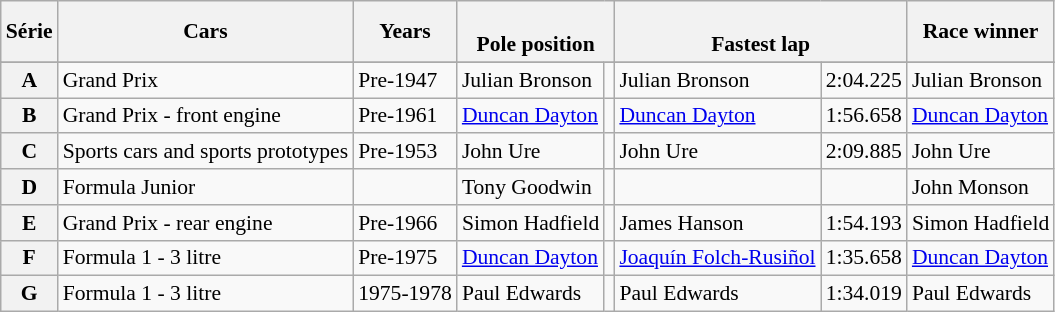<table class="wikitable" style="font-size:90%">
<tr>
<th>Série</th>
<th>Cars</th>
<th>Years</th>
<th colspan=2><br>Pole position</th>
<th colspan=2><br>Fastest lap</th>
<th>Race winner</th>
</tr>
<tr>
</tr>
<tr>
<th>A</th>
<td>Grand Prix</td>
<td>Pre-1947</td>
<td align=left> Julian Bronson</td>
<td></td>
<td align=left> Julian Bronson</td>
<td>2:04.225</td>
<td align=left> Julian Bronson</td>
</tr>
<tr>
<th>B</th>
<td>Grand Prix - front engine</td>
<td>Pre-1961</td>
<td align=left> <a href='#'>Duncan Dayton</a></td>
<td></td>
<td align=left> <a href='#'>Duncan Dayton</a></td>
<td>1:56.658</td>
<td align=left> <a href='#'>Duncan Dayton</a></td>
</tr>
<tr>
<th>C</th>
<td>Sports cars and sports prototypes</td>
<td>Pre-1953</td>
<td align=left> John Ure</td>
<td></td>
<td align=left> John Ure</td>
<td>2:09.885</td>
<td align=left> John Ure</td>
</tr>
<tr>
<th>D</th>
<td>Formula Junior</td>
<td></td>
<td align=left> Tony Goodwin</td>
<td></td>
<td align=left></td>
<td></td>
<td align=left> John Monson</td>
</tr>
<tr>
<th>E</th>
<td>Grand Prix - rear engine</td>
<td>Pre-1966</td>
<td align=left> Simon Hadfield</td>
<td></td>
<td align=left> James Hanson</td>
<td>1:54.193</td>
<td align=left> Simon Hadfield</td>
</tr>
<tr>
<th>F</th>
<td>Formula 1 - 3 litre</td>
<td>Pre-1975</td>
<td align=left> <a href='#'>Duncan Dayton</a></td>
<td></td>
<td align=left> <a href='#'>Joaquín Folch-Rusiñol</a></td>
<td>1:35.658</td>
<td align=left> <a href='#'>Duncan Dayton</a></td>
</tr>
<tr>
<th>G</th>
<td>Formula 1 - 3 litre</td>
<td>1975-1978</td>
<td align=left> Paul Edwards</td>
<td></td>
<td align=left> Paul Edwards</td>
<td>1:34.019</td>
<td align=left> Paul Edwards</td>
</tr>
</table>
